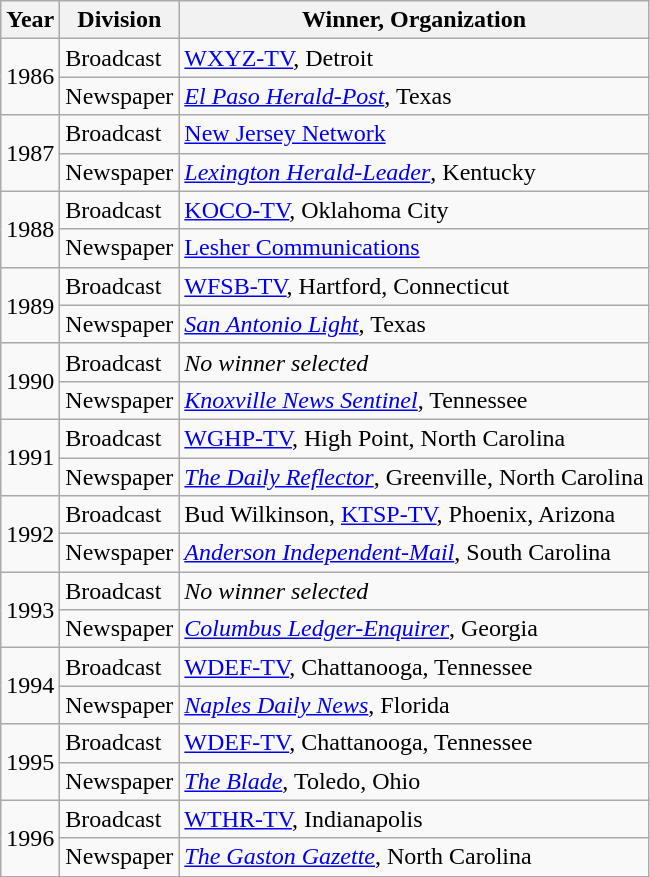<table class="wikitable sortable">
<tr>
<th>Year</th>
<th>Division</th>
<th>Winner, Organization</th>
</tr>
<tr>
<td rowspan=2>1986</td>
<td>Broadcast</td>
<td><a href='#'>WXYZ-TV</a>, Detroit</td>
</tr>
<tr>
<td>Newspaper</td>
<td><em><a href='#'>El Paso Herald-Post</a></em>, Texas</td>
</tr>
<tr>
<td rowspan=2>1987</td>
<td>Broadcast</td>
<td><a href='#'>New Jersey Network</a></td>
</tr>
<tr>
<td>Newspaper</td>
<td><em><a href='#'>Lexington Herald-Leader</a></em>, Kentucky</td>
</tr>
<tr>
<td rowspan=2>1988</td>
<td>Broadcast</td>
<td><a href='#'>KOCO-TV</a>, Oklahoma City</td>
</tr>
<tr>
<td>Newspaper</td>
<td><a href='#'>Lesher Communications</a></td>
</tr>
<tr>
<td rowspan=2>1989</td>
<td>Broadcast</td>
<td><a href='#'>WFSB-TV</a>, Hartford, Connecticut</td>
</tr>
<tr>
<td>Newspaper</td>
<td><em><a href='#'>San Antonio Light</a></em>, Texas</td>
</tr>
<tr>
<td rowspan=2>1990</td>
<td>Broadcast</td>
<td><em>No winner selected</em></td>
</tr>
<tr>
<td>Newspaper</td>
<td><em><a href='#'>Knoxville News Sentinel</a></em>, Tennessee</td>
</tr>
<tr>
<td rowspan=2>1991</td>
<td>Broadcast</td>
<td><a href='#'>WGHP-TV</a>, High Point, North Carolina</td>
</tr>
<tr>
<td>Newspaper</td>
<td><em><a href='#'>The Daily Reflector</a></em>, Greenville, North Carolina</td>
</tr>
<tr>
<td rowspan=2>1992</td>
<td>Broadcast</td>
<td>Bud Wilkinson, <a href='#'>KTSP-TV</a>, Phoenix, Arizona</td>
</tr>
<tr>
<td>Newspaper</td>
<td><em><a href='#'>Anderson Independent-Mail</a></em>, South Carolina</td>
</tr>
<tr>
<td rowspan=2>1993</td>
<td>Broadcast</td>
<td><em>No winner selected</em></td>
</tr>
<tr>
<td>Newspaper</td>
<td><em><a href='#'>Columbus Ledger-Enquirer</a></em>, Georgia</td>
</tr>
<tr>
<td rowspan=2>1994</td>
<td>Broadcast</td>
<td><a href='#'>WDEF-TV</a>, Chattanooga, Tennessee</td>
</tr>
<tr>
<td>Newspaper</td>
<td><em><a href='#'>Naples Daily News</a></em>, Florida</td>
</tr>
<tr>
<td rowspan=2>1995</td>
<td>Broadcast</td>
<td><a href='#'>WDEF-TV</a>, Chattanooga, Tennessee</td>
</tr>
<tr>
<td>Newspaper</td>
<td><em><a href='#'>The Blade</a></em>, Toledo, Ohio</td>
</tr>
<tr>
<td rowspan=2>1996</td>
<td>Broadcast</td>
<td><a href='#'>WTHR-TV</a>, Indianapolis</td>
</tr>
<tr>
<td>Newspaper</td>
<td><em><a href='#'>The Gaston Gazette</a></em>, North Carolina</td>
</tr>
</table>
